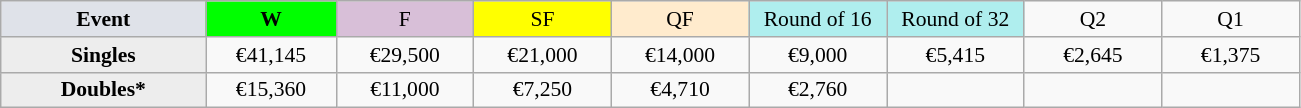<table class=wikitable style=font-size:90%;text-align:center>
<tr>
<td style="width:130px; background:#dfe2e9;"><strong>Event</strong></td>
<td style="width:80px; background:lime;"><strong>W</strong></td>
<td style="width:85px; background:thistle;">F</td>
<td style="width:85px; background:#ff0;">SF</td>
<td style="width:85px; background:#ffebcd;">QF</td>
<td style="width:85px; background:#afeeee;">Round of 16</td>
<td style="width:85px; background:#afeeee;">Round of 32</td>
<td width=85>Q2</td>
<td width=85>Q1</td>
</tr>
<tr>
<td style="background:#ededed;"><strong>Singles</strong></td>
<td>€41,145</td>
<td>€29,500</td>
<td>€21,000</td>
<td>€14,000</td>
<td>€9,000</td>
<td>€5,415</td>
<td>€2,645</td>
<td>€1,375</td>
</tr>
<tr>
<td style="background:#ededed;"><strong>Doubles*</strong></td>
<td>€15,360</td>
<td>€11,000</td>
<td>€7,250</td>
<td>€4,710</td>
<td>€2,760</td>
<td></td>
<td></td>
<td></td>
</tr>
</table>
